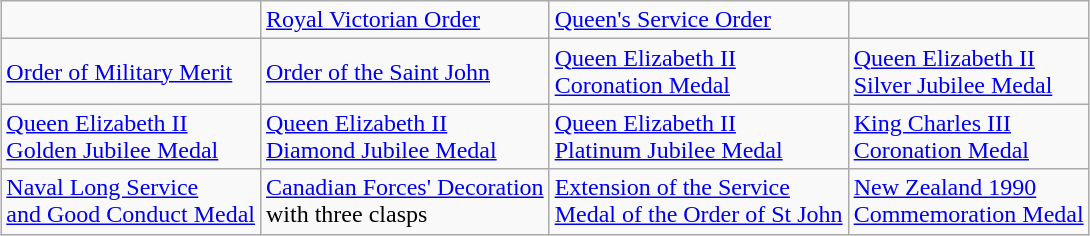<table class="wikitable" style="margin:auto;">
<tr>
<td colspan="1"></td>
<td><a href='#'>Royal Victorian Order</a></td>
<td><a href='#'>Queen's Service Order</a></td>
</tr>
<tr>
<td><a href='#'>Order of Military Merit</a></td>
<td><a href='#'>Order of the Saint John</a></td>
<td><a href='#'>Queen Elizabeth II<br>Coronation Medal</a></td>
<td><a href='#'>Queen Elizabeth II<br>Silver Jubilee Medal</a></td>
</tr>
<tr>
<td><a href='#'>Queen Elizabeth II<br>Golden Jubilee Medal</a></td>
<td><a href='#'>Queen Elizabeth II<br>Diamond Jubilee Medal</a></td>
<td><a href='#'>Queen Elizabeth II<br>Platinum Jubilee Medal</a></td>
<td><a href='#'>King Charles III<br>Coronation Medal</a></td>
</tr>
<tr>
<td><a href='#'>Naval Long Service<br>and Good Conduct Medal</a></td>
<td><a href='#'>Canadian Forces' Decoration</a><br>with three clasps</td>
<td><a href='#'>Extension of the Service<br>Medal of the Order of St John</a></td>
<td><a href='#'>New Zealand 1990<br>Commemoration Medal</a></td>
</tr>
</table>
